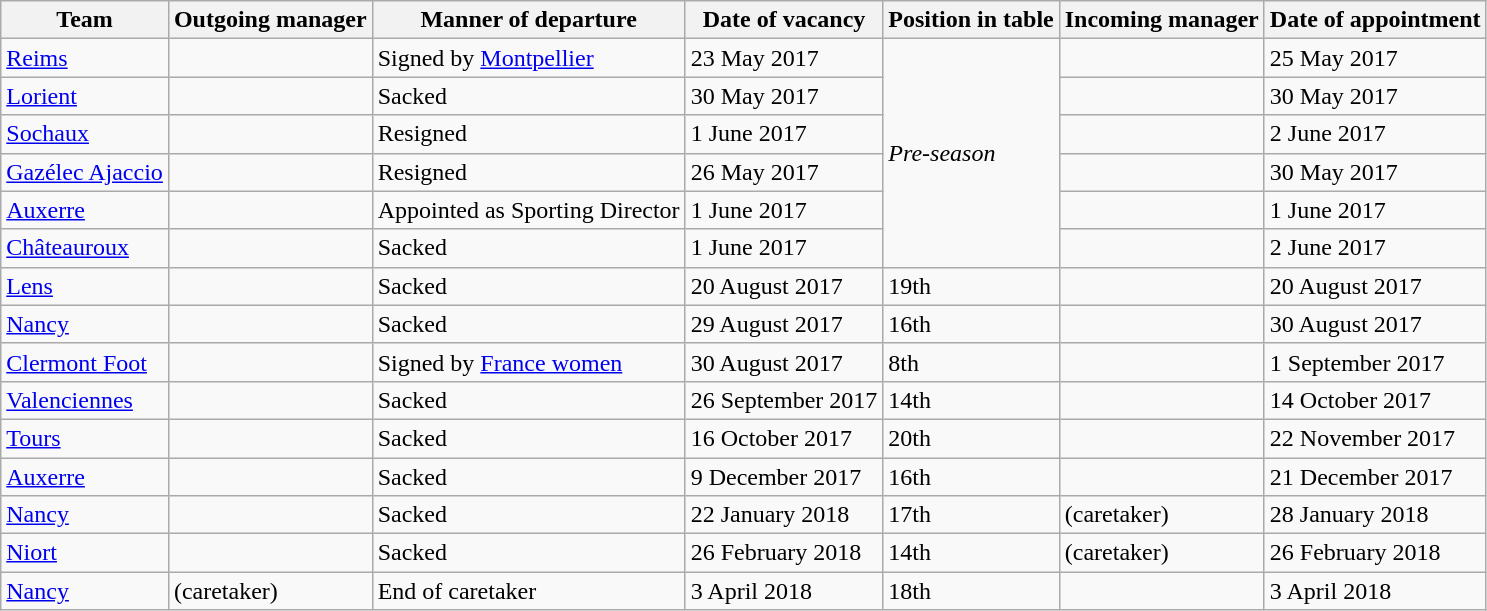<table class="wikitable sortable">
<tr>
<th>Team</th>
<th>Outgoing manager</th>
<th>Manner of departure</th>
<th>Date of vacancy</th>
<th>Position in table</th>
<th>Incoming manager</th>
<th>Date of appointment</th>
</tr>
<tr>
<td><a href='#'>Reims</a></td>
<td> </td>
<td rowspan=1>Signed by <a href='#'>Montpellier</a></td>
<td>23 May 2017</td>
<td rowspan=6><em>Pre-season</em></td>
<td> </td>
<td>25 May 2017</td>
</tr>
<tr>
<td><a href='#'>Lorient</a></td>
<td> </td>
<td rowspan=1>Sacked</td>
<td>30 May 2017</td>
<td> </td>
<td>30 May 2017</td>
</tr>
<tr>
<td><a href='#'>Sochaux</a></td>
<td> </td>
<td>Resigned</td>
<td>1 June 2017</td>
<td> </td>
<td>2 June 2017</td>
</tr>
<tr>
<td><a href='#'>Gazélec Ajaccio</a></td>
<td> </td>
<td>Resigned</td>
<td>26 May 2017</td>
<td> </td>
<td>30 May 2017</td>
</tr>
<tr>
<td><a href='#'>Auxerre</a></td>
<td> </td>
<td>Appointed as Sporting Director</td>
<td>1 June 2017</td>
<td> </td>
<td>1 June 2017</td>
</tr>
<tr>
<td><a href='#'>Châteauroux</a></td>
<td> </td>
<td>Sacked</td>
<td>1 June 2017</td>
<td> </td>
<td>2 June 2017</td>
</tr>
<tr>
<td><a href='#'>Lens</a></td>
<td> </td>
<td>Sacked</td>
<td>20 August 2017</td>
<td>19th</td>
<td> </td>
<td>20 August 2017</td>
</tr>
<tr>
<td><a href='#'>Nancy</a></td>
<td> </td>
<td>Sacked</td>
<td>29 August 2017</td>
<td>16th</td>
<td> </td>
<td>30 August 2017</td>
</tr>
<tr>
<td><a href='#'>Clermont Foot</a></td>
<td> </td>
<td>Signed by <a href='#'>France women</a></td>
<td>30 August 2017 </td>
<td>8th</td>
<td> </td>
<td>1 September 2017</td>
</tr>
<tr>
<td><a href='#'>Valenciennes</a></td>
<td> </td>
<td>Sacked</td>
<td>26 September 2017</td>
<td>14th</td>
<td> </td>
<td>14 October 2017</td>
</tr>
<tr>
<td><a href='#'>Tours</a></td>
<td> </td>
<td>Sacked</td>
<td>16 October 2017</td>
<td>20th</td>
<td> </td>
<td>22 November 2017</td>
</tr>
<tr>
<td><a href='#'>Auxerre</a></td>
<td> </td>
<td>Sacked</td>
<td>9 December 2017</td>
<td>16th</td>
<td> </td>
<td>21 December 2017</td>
</tr>
<tr>
<td><a href='#'>Nancy</a></td>
<td> </td>
<td>Sacked</td>
<td>22 January 2018</td>
<td>17th</td>
<td>  (caretaker)</td>
<td>28 January 2018</td>
</tr>
<tr>
<td><a href='#'>Niort</a></td>
<td> </td>
<td>Sacked</td>
<td>26 February 2018</td>
<td>14th</td>
<td>  (caretaker)</td>
<td>26 February 2018</td>
</tr>
<tr>
<td><a href='#'>Nancy</a></td>
<td>  (caretaker)</td>
<td>End of caretaker</td>
<td>3 April 2018</td>
<td>18th</td>
<td> </td>
<td>3 April 2018</td>
</tr>
</table>
